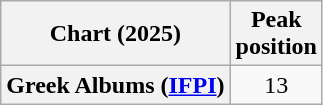<table class="wikitable sortable plainrowheaders" style="text-align:center;">
<tr>
<th scope="col">Chart (2025)</th>
<th scope="col">Peak<br>position</th>
</tr>
<tr>
<th scope="row">Greek Albums (<a href='#'>IFPI</a>)</th>
<td>13</td>
</tr>
</table>
